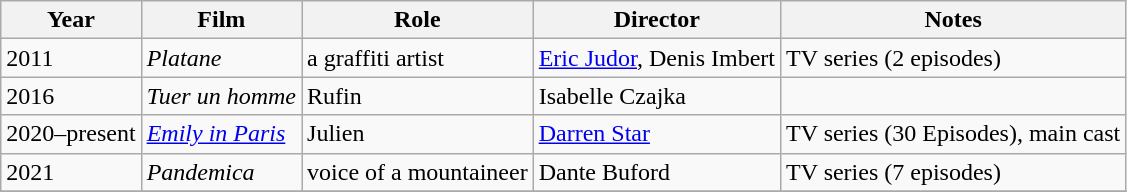<table class="wikitable sortable">
<tr>
<th>Year</th>
<th>Film</th>
<th>Role</th>
<th>Director</th>
<th>Notes</th>
</tr>
<tr>
<td>2011</td>
<td><em>Platane</em></td>
<td>a graffiti artist</td>
<td><a href='#'>Eric Judor</a>, Denis Imbert</td>
<td>TV series (2 episodes)</td>
</tr>
<tr>
<td rowspan="1">2016</td>
<td><em>Tuer un homme</em></td>
<td>Rufin</td>
<td>Isabelle Czajka</td>
<td></td>
</tr>
<tr>
<td>2020–present</td>
<td><em><a href='#'>Emily in Paris</a></em></td>
<td>Julien</td>
<td><a href='#'>Darren Star</a></td>
<td>TV series (30 Episodes), main cast</td>
</tr>
<tr>
<td>2021</td>
<td><em>Pandemica</em></td>
<td>voice of a mountaineer</td>
<td>Dante Buford</td>
<td>TV series (7 episodes)</td>
</tr>
<tr>
</tr>
</table>
